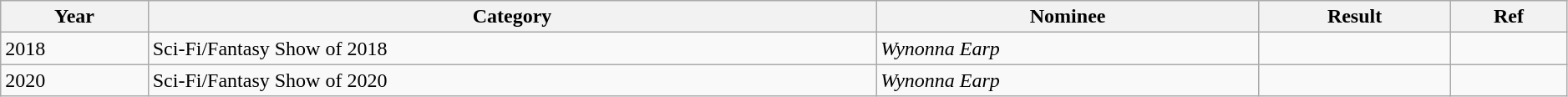<table class="wikitable" style="width:99%;">
<tr style="text-align:center;">
<th>Year</th>
<th>Category</th>
<th>Nominee</th>
<th>Result</th>
<th>Ref</th>
</tr>
<tr>
<td rowspan=1>2018</td>
<td>Sci-Fi/Fantasy Show of 2018</td>
<td><em>Wynonna Earp</em></td>
<td></td>
<td></td>
</tr>
<tr>
<td rowspan=1>2020</td>
<td>Sci-Fi/Fantasy Show of 2020</td>
<td><em>Wynonna Earp</em></td>
<td></td>
<td></td>
</tr>
</table>
